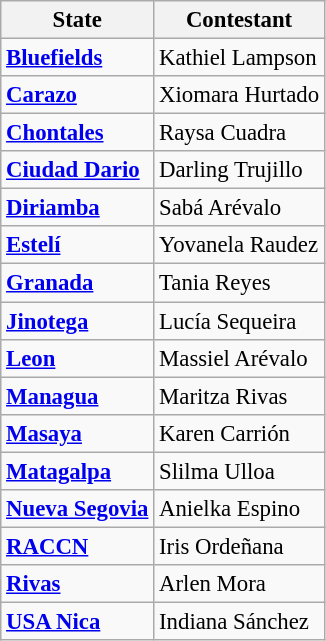<table class="wikitable sortable" style="font-size: 95%;">
<tr>
<th>State</th>
<th>Contestant</th>
</tr>
<tr>
<td> <strong><a href='#'>Bluefields</a></strong></td>
<td>Kathiel Lampson</td>
</tr>
<tr>
<td> <strong><a href='#'>Carazo</a></strong></td>
<td>Xiomara Hurtado</td>
</tr>
<tr>
<td> <strong><a href='#'>Chontales</a></strong></td>
<td>Raysa Cuadra</td>
</tr>
<tr>
<td> <strong><a href='#'>Ciudad Dario</a></strong></td>
<td>Darling Trujillo</td>
</tr>
<tr>
<td> <strong><a href='#'>Diriamba</a></strong></td>
<td>Sabá Arévalo</td>
</tr>
<tr>
<td> <strong><a href='#'>Estelí</a></strong></td>
<td>Yovanela Raudez</td>
</tr>
<tr>
<td> <strong><a href='#'>Granada</a></strong></td>
<td>Tania Reyes</td>
</tr>
<tr>
<td> <strong><a href='#'>Jinotega</a></strong></td>
<td>Lucía Sequeira</td>
</tr>
<tr>
<td> <strong><a href='#'>Leon</a></strong></td>
<td>Massiel Arévalo</td>
</tr>
<tr>
<td> <strong><a href='#'>Managua</a></strong></td>
<td>Maritza Rivas</td>
</tr>
<tr>
<td> <strong><a href='#'>Masaya</a></strong></td>
<td>Karen Carrión</td>
</tr>
<tr>
<td> <strong><a href='#'>Matagalpa</a></strong></td>
<td>Slilma Ulloa</td>
</tr>
<tr>
<td> <strong><a href='#'>Nueva Segovia</a></strong></td>
<td>Anielka Espino</td>
</tr>
<tr>
<td> <strong><a href='#'>RACCN</a></strong></td>
<td>Iris Ordeñana</td>
</tr>
<tr>
<td> <strong><a href='#'>Rivas</a></strong></td>
<td>Arlen Mora</td>
</tr>
<tr>
<td> <strong><a href='#'>USA Nica</a></strong></td>
<td>Indiana Sánchez</td>
</tr>
</table>
